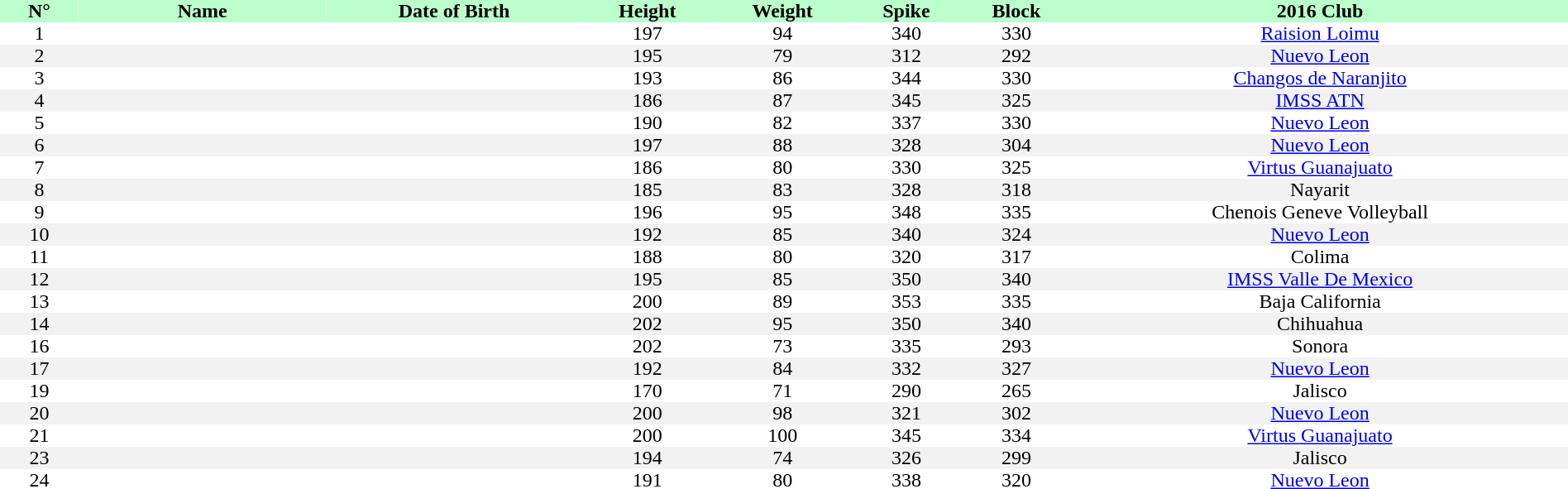<table style="text-align:center; border:none;" cellpadding=0 cellspacing=0 width=100%>
<tr style="background: #bbffcc;">
<th width="5%">N°</th>
<th width=200px>Name</th>
<th>Date of Birth</th>
<th>Height</th>
<th>Weight</th>
<th>Spike</th>
<th>Block</th>
<th>2016 Club</th>
</tr>
<tr>
<td>1</td>
<td></td>
<td></td>
<td>197</td>
<td>94</td>
<td>340</td>
<td>330</td>
<td><a href='#'>Raision Loimu</a></td>
</tr>
<tr bgcolor="#f2f2f2">
<td>2</td>
<td></td>
<td></td>
<td>195</td>
<td>79</td>
<td>312</td>
<td>292</td>
<td><a href='#'>Nuevo Leon</a></td>
</tr>
<tr>
<td>3</td>
<td></td>
<td></td>
<td>193</td>
<td>86</td>
<td>344</td>
<td>330</td>
<td><a href='#'>Changos de Naranjito</a></td>
</tr>
<tr bgcolor="#f2f2f2">
<td>4</td>
<td></td>
<td></td>
<td>186</td>
<td>87</td>
<td>345</td>
<td>325</td>
<td><a href='#'>IMSS ATN</a></td>
</tr>
<tr>
<td>5</td>
<td></td>
<td></td>
<td>190</td>
<td>82</td>
<td>337</td>
<td>330</td>
<td><a href='#'>Nuevo Leon</a></td>
</tr>
<tr bgcolor="#f2f2f2">
<td>6</td>
<td></td>
<td></td>
<td>197</td>
<td>88</td>
<td>328</td>
<td>304</td>
<td><a href='#'>Nuevo Leon</a></td>
</tr>
<tr>
<td>7</td>
<td></td>
<td></td>
<td>186</td>
<td>80</td>
<td>330</td>
<td>325</td>
<td><a href='#'>Virtus Guanajuato</a></td>
</tr>
<tr bgcolor="#f2f2f2">
<td>8</td>
<td></td>
<td></td>
<td>185</td>
<td>83</td>
<td>328</td>
<td>318</td>
<td>Nayarit</td>
</tr>
<tr>
<td>9</td>
<td></td>
<td></td>
<td>196</td>
<td>95</td>
<td>348</td>
<td>335</td>
<td>Chenois Geneve Volleyball</td>
</tr>
<tr bgcolor="#f2f2f2">
<td>10</td>
<td></td>
<td></td>
<td>192</td>
<td>85</td>
<td>340</td>
<td>324</td>
<td><a href='#'>Nuevo Leon</a></td>
</tr>
<tr>
<td>11</td>
<td></td>
<td></td>
<td>188</td>
<td>80</td>
<td>320</td>
<td>317</td>
<td>Colima</td>
</tr>
<tr bgcolor="#f2f2f2">
<td>12</td>
<td></td>
<td></td>
<td>195</td>
<td>85</td>
<td>350</td>
<td>340</td>
<td><a href='#'>IMSS Valle De Mexico</a></td>
</tr>
<tr>
<td>13</td>
<td></td>
<td></td>
<td>200</td>
<td>89</td>
<td>353</td>
<td>335</td>
<td>Baja California</td>
</tr>
<tr bgcolor="#f2f2f2">
<td>14</td>
<td></td>
<td></td>
<td>202</td>
<td>95</td>
<td>350</td>
<td>340</td>
<td>Chihuahua</td>
</tr>
<tr>
<td>16</td>
<td></td>
<td></td>
<td>202</td>
<td>73</td>
<td>335</td>
<td>293</td>
<td>Sonora</td>
</tr>
<tr bgcolor="#f2f2f2">
<td>17</td>
<td></td>
<td></td>
<td>192</td>
<td>84</td>
<td>332</td>
<td>327</td>
<td><a href='#'>Nuevo Leon</a></td>
</tr>
<tr>
<td>19</td>
<td></td>
<td></td>
<td>170</td>
<td>71</td>
<td>290</td>
<td>265</td>
<td>Jalisco</td>
</tr>
<tr bgcolor="#f2f2f2">
<td>20</td>
<td></td>
<td></td>
<td>200</td>
<td>98</td>
<td>321</td>
<td>302</td>
<td><a href='#'>Nuevo Leon</a></td>
</tr>
<tr>
<td>21</td>
<td></td>
<td></td>
<td>200</td>
<td>100</td>
<td>345</td>
<td>334</td>
<td><a href='#'>Virtus Guanajuato</a></td>
</tr>
<tr bgcolor="#f2f2f2">
<td>23</td>
<td></td>
<td></td>
<td>194</td>
<td>74</td>
<td>326</td>
<td>299</td>
<td>Jalisco</td>
</tr>
<tr>
<td>24</td>
<td></td>
<td></td>
<td>191</td>
<td>80</td>
<td>338</td>
<td>320</td>
<td><a href='#'>Nuevo Leon</a></td>
</tr>
</table>
